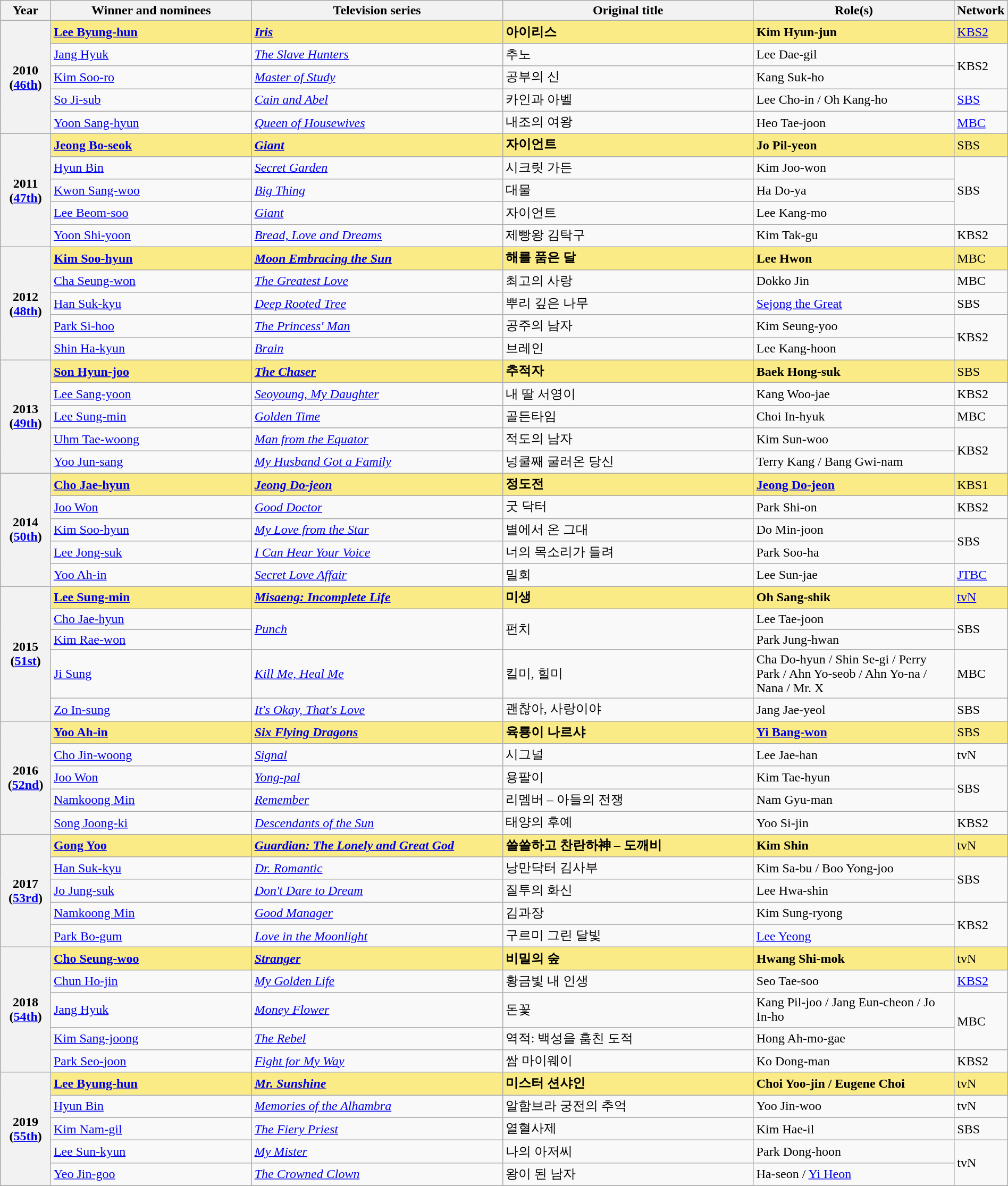<table class="wikitable" style="width:100%;" cellpadding="6">
<tr>
<th style="width:5%;">Year</th>
<th style="width:20%;">Winner and nominees</th>
<th style="width:25%;">Television series</th>
<th style="width:25%;">Original title</th>
<th style="width:20%;">Role(s)</th>
<th style="width:5%;">Network</th>
</tr>
<tr>
<th rowspan="5">2010<br>(<a href='#'>46th</a>)</th>
<td style="background:#FAEB86;"><strong><a href='#'>Lee Byung-hun</a> </strong></td>
<td style="background:#FAEB86;"><strong><em><a href='#'>Iris</a></em></strong></td>
<td style="background:#FAEB86;"><strong>아이리스</strong></td>
<td style="background:#FAEB86;"><strong>Kim Hyun-jun</strong></td>
<td style="background:#FAEB86;"><a href='#'>KBS2</a></td>
</tr>
<tr>
<td><a href='#'>Jang Hyuk</a></td>
<td><em><a href='#'>The Slave Hunters</a></em></td>
<td>추노</td>
<td>Lee Dae-gil</td>
<td rowspan="2">KBS2</td>
</tr>
<tr>
<td><a href='#'>Kim Soo-ro</a></td>
<td><em><a href='#'>Master of Study</a></em></td>
<td>공부의 신</td>
<td>Kang Suk-ho</td>
</tr>
<tr>
<td><a href='#'>So Ji-sub</a></td>
<td><em><a href='#'>Cain and Abel</a></em></td>
<td>카인과 아벨</td>
<td>Lee Cho-in / Oh Kang-ho</td>
<td><a href='#'>SBS</a></td>
</tr>
<tr>
<td><a href='#'>Yoon Sang-hyun</a></td>
<td><em><a href='#'>Queen of Housewives</a></em></td>
<td>내조의 여왕</td>
<td>Heo Tae-joon</td>
<td><a href='#'>MBC</a></td>
</tr>
<tr>
<th rowspan="5">2011<br>(<a href='#'>47th</a>)</th>
<td style="background:#FAEB86;"><strong><a href='#'>Jeong Bo-seok</a> </strong></td>
<td style="background:#FAEB86;"><em><a href='#'><strong>Giant</strong></a></em></td>
<td style="background:#FAEB86;"><strong>자이언트</strong></td>
<td style="background:#FAEB86;"><strong>Jo Pil-yeon</strong></td>
<td style="background:#FAEB86;">SBS</td>
</tr>
<tr>
<td><a href='#'>Hyun Bin</a></td>
<td><em><a href='#'>Secret Garden</a></em></td>
<td>시크릿 가든</td>
<td>Kim Joo-won</td>
<td rowspan="3">SBS</td>
</tr>
<tr>
<td><a href='#'>Kwon Sang-woo</a></td>
<td><em><a href='#'>Big Thing</a></em></td>
<td>대물</td>
<td>Ha Do-ya</td>
</tr>
<tr>
<td><a href='#'>Lee Beom-soo</a></td>
<td><em><a href='#'>Giant</a></em></td>
<td>자이언트</td>
<td>Lee Kang-mo</td>
</tr>
<tr>
<td><a href='#'>Yoon Shi-yoon</a></td>
<td><em><a href='#'>Bread, Love and Dreams</a></em></td>
<td>제빵왕 김탁구</td>
<td>Kim Tak-gu</td>
<td>KBS2</td>
</tr>
<tr>
<th rowspan="5">2012<br>(<a href='#'>48th</a>)</th>
<td style="background:#FAEB86;"><strong><a href='#'>Kim Soo-hyun</a> </strong></td>
<td style="background:#FAEB86;"><strong><em><a href='#'>Moon Embracing the Sun</a></em></strong></td>
<td style="background:#FAEB86;"><strong>해를 품은 달</strong></td>
<td style="background:#FAEB86;"><strong>Lee Hwon</strong></td>
<td style="background:#FAEB86;">MBC</td>
</tr>
<tr>
<td><a href='#'>Cha Seung-won</a></td>
<td><em><a href='#'>The Greatest Love</a></em></td>
<td>최고의 사랑</td>
<td>Dokko Jin</td>
<td>MBC</td>
</tr>
<tr>
<td><a href='#'>Han Suk-kyu</a></td>
<td><em><a href='#'>Deep Rooted Tree</a></em></td>
<td>뿌리 깊은 나무</td>
<td><a href='#'>Sejong the Great</a></td>
<td>SBS</td>
</tr>
<tr>
<td><a href='#'>Park Si-hoo</a></td>
<td><em><a href='#'>The Princess' Man</a></em></td>
<td>공주의 남자</td>
<td>Kim Seung-yoo</td>
<td rowspan="2">KBS2</td>
</tr>
<tr>
<td><a href='#'>Shin Ha-kyun</a></td>
<td><em><a href='#'>Brain</a></em></td>
<td>브레인</td>
<td>Lee Kang-hoon</td>
</tr>
<tr>
<th rowspan="5">2013<br>(<a href='#'>49th</a>)</th>
<td style="background:#FAEB86;"><strong><a href='#'>Son Hyun-joo</a> </strong></td>
<td style="background:#FAEB86;"><strong><em><a href='#'>The Chaser</a></em></strong></td>
<td style="background:#FAEB86;"><strong>추적자</strong></td>
<td style="background:#FAEB86;"><strong>Baek Hong-suk</strong></td>
<td style="background:#FAEB86;">SBS</td>
</tr>
<tr>
<td><a href='#'>Lee Sang-yoon</a></td>
<td><em><a href='#'>Seoyoung, My Daughter</a></em></td>
<td>내 딸 서영이</td>
<td>Kang Woo-jae</td>
<td>KBS2</td>
</tr>
<tr>
<td><a href='#'>Lee Sung-min</a></td>
<td><em><a href='#'>Golden Time</a></em></td>
<td>골든타임</td>
<td>Choi In-hyuk</td>
<td>MBC</td>
</tr>
<tr>
<td><a href='#'>Uhm Tae-woong</a></td>
<td><em><a href='#'>Man from the Equator</a></em></td>
<td>적도의 남자</td>
<td>Kim Sun-woo</td>
<td rowspan="2">KBS2</td>
</tr>
<tr>
<td><a href='#'>Yoo Jun-sang</a></td>
<td><em><a href='#'>My Husband Got a Family</a></em></td>
<td>넝쿨째 굴러온 당신</td>
<td>Terry Kang / Bang Gwi-nam</td>
</tr>
<tr>
<th rowspan="5">2014<br>(<a href='#'>50th</a>)</th>
<td style="background:#FAEB86;"><strong><a href='#'>Cho Jae-hyun</a> </strong></td>
<td style="background:#FAEB86;"><strong><em><a href='#'>Jeong Do-jeon</a></em></strong></td>
<td style="background:#FAEB86;"><strong>정도전</strong></td>
<td style="background:#FAEB86;"><strong><a href='#'>Jeong Do-jeon</a></strong></td>
<td style="background:#FAEB86;">KBS1</td>
</tr>
<tr>
<td><a href='#'>Joo Won</a></td>
<td><em><a href='#'>Good Doctor</a></em></td>
<td>굿 닥터</td>
<td>Park Shi-on</td>
<td>KBS2</td>
</tr>
<tr>
<td><a href='#'>Kim Soo-hyun</a></td>
<td><em><a href='#'>My Love from the Star</a></em></td>
<td>별에서 온 그대</td>
<td>Do Min-joon</td>
<td rowspan="2">SBS</td>
</tr>
<tr>
<td><a href='#'>Lee Jong-suk</a></td>
<td><em><a href='#'>I Can Hear Your Voice</a></em></td>
<td>너의 목소리가 들려</td>
<td>Park Soo-ha</td>
</tr>
<tr>
<td><a href='#'>Yoo Ah-in</a></td>
<td><em><a href='#'>Secret Love Affair</a></em></td>
<td>밀회</td>
<td>Lee Sun-jae</td>
<td><a href='#'>JTBC</a></td>
</tr>
<tr>
<th rowspan="5">2015<br>(<a href='#'>51st</a>)</th>
<td style="background:#FAEB86;"><strong><a href='#'>Lee Sung-min</a> </strong></td>
<td style="background:#FAEB86;"><strong><em><a href='#'>Misaeng: Incomplete Life</a></em></strong></td>
<td style="background:#FAEB86;"><strong>미생</strong></td>
<td style="background:#FAEB86;"><strong>Oh Sang-shik</strong></td>
<td style="background:#FAEB86;"><a href='#'>tvN</a></td>
</tr>
<tr>
<td><a href='#'>Cho Jae-hyun</a></td>
<td rowspan="2"><em><a href='#'>Punch</a></em></td>
<td rowspan="2">펀치</td>
<td>Lee Tae-joon</td>
<td rowspan="2">SBS</td>
</tr>
<tr>
<td><a href='#'>Kim Rae-won</a></td>
<td>Park Jung-hwan</td>
</tr>
<tr>
<td><a href='#'>Ji Sung</a></td>
<td><em><a href='#'>Kill Me, Heal Me</a></em></td>
<td>킬미, 힐미</td>
<td>Cha Do-hyun / Shin Se-gi / Perry Park / Ahn Yo-seob / Ahn Yo-na / Nana / Mr. X</td>
<td>MBC</td>
</tr>
<tr>
<td><a href='#'>Zo In-sung</a></td>
<td><em><a href='#'>It's Okay, That's Love</a></em></td>
<td>괜찮아, 사랑이야</td>
<td>Jang Jae-yeol</td>
<td>SBS</td>
</tr>
<tr>
<th rowspan="5">2016<br>(<a href='#'>52nd</a>)</th>
<td style="background:#FAEB86;"><strong><a href='#'>Yoo Ah-in</a> </strong></td>
<td style="background:#FAEB86;"><strong><em><a href='#'>Six Flying Dragons</a></em></strong></td>
<td style="background:#FAEB86;"><strong>육룡이 나르샤</strong></td>
<td style="background:#FAEB86;"><strong><a href='#'>Yi Bang-won</a></strong></td>
<td style="background:#FAEB86;">SBS</td>
</tr>
<tr>
<td><a href='#'>Cho Jin-woong</a></td>
<td><em><a href='#'>Signal</a></em></td>
<td>시그널</td>
<td>Lee Jae-han</td>
<td>tvN</td>
</tr>
<tr>
<td><a href='#'>Joo Won</a></td>
<td><em><a href='#'>Yong-pal</a></em></td>
<td>용팔이</td>
<td>Kim Tae-hyun</td>
<td rowspan="2">SBS</td>
</tr>
<tr>
<td><a href='#'>Namkoong Min</a></td>
<td><em><a href='#'>Remember</a></em></td>
<td>리멤버 – 아들의 전쟁</td>
<td>Nam Gyu-man</td>
</tr>
<tr>
<td><a href='#'>Song Joong-ki</a></td>
<td><em><a href='#'>Descendants of the Sun</a></em></td>
<td>태양의 후예</td>
<td>Yoo Si-jin</td>
<td>KBS2</td>
</tr>
<tr>
<th rowspan="5">2017<br>(<a href='#'>53rd</a>)</th>
<td style="background:#FAEB86;"><strong><a href='#'>Gong Yoo</a> </strong></td>
<td style="background:#FAEB86;"><strong><em><a href='#'>Guardian: The Lonely and Great God</a></em></strong></td>
<td style="background:#FAEB86;"><strong>쓸쓸하고 찬란하神 – 도깨비</strong></td>
<td style="background:#FAEB86;"><strong>Kim Shin</strong></td>
<td style="background:#FAEB86;">tvN</td>
</tr>
<tr>
<td><a href='#'>Han Suk-kyu</a></td>
<td><em><a href='#'>Dr. Romantic</a></em></td>
<td>낭만닥터 김사부</td>
<td>Kim Sa-bu / Boo Yong-joo</td>
<td rowspan="2">SBS</td>
</tr>
<tr>
<td><a href='#'>Jo Jung-suk</a></td>
<td><em><a href='#'>Don't Dare to Dream</a></em></td>
<td>질투의 화신</td>
<td>Lee Hwa-shin</td>
</tr>
<tr>
<td><a href='#'>Namkoong Min</a></td>
<td><em><a href='#'>Good Manager</a></em></td>
<td>김과장</td>
<td>Kim Sung-ryong</td>
<td rowspan="2">KBS2</td>
</tr>
<tr>
<td><a href='#'>Park Bo-gum</a></td>
<td><em><a href='#'>Love in the Moonlight</a></em></td>
<td>구르미 그린 달빛</td>
<td><a href='#'>Lee Yeong</a></td>
</tr>
<tr>
<th rowspan="5">2018<br>(<a href='#'>54th</a>)</th>
<td style="background:#FAEB86;"><strong><a href='#'>Cho Seung-woo</a> </strong></td>
<td style="background:#FAEB86;"><strong><em><a href='#'>Stranger</a></em></strong></td>
<td style="background:#FAEB86;"><strong>비밀의 숲</strong></td>
<td style="background:#FAEB86;"><strong>Hwang Shi-mok </strong></td>
<td style="background:#FAEB86;">tvN</td>
</tr>
<tr>
<td><a href='#'>Chun Ho-jin</a></td>
<td><em><a href='#'>My Golden Life</a></em></td>
<td>황금빛 내 인생</td>
<td>Seo Tae-soo</td>
<td><a href='#'>KBS2</a></td>
</tr>
<tr>
<td><a href='#'>Jang Hyuk</a></td>
<td><em><a href='#'>Money Flower</a></em></td>
<td>돈꽃</td>
<td>Kang Pil-joo / Jang Eun-cheon / Jo In-ho</td>
<td rowspan="2">MBC</td>
</tr>
<tr>
<td><a href='#'>Kim Sang-joong</a></td>
<td><em><a href='#'>The Rebel</a></em></td>
<td>역적: 백성을 훔친 도적</td>
<td>Hong Ah-mo-gae</td>
</tr>
<tr>
<td><a href='#'>Park Seo-joon</a></td>
<td><em><a href='#'>Fight for My Way</a></em></td>
<td>쌈 마이웨이</td>
<td>Ko Dong-man</td>
<td>KBS2</td>
</tr>
<tr>
<th rowspan="5">2019<br>(<a href='#'>55th</a>)</th>
<td style="background:#FAEB86;"><strong><a href='#'>Lee Byung-hun</a> </strong></td>
<td style="background:#FAEB86;"><strong><em><a href='#'>Mr. Sunshine</a></em></strong></td>
<td style="background:#FAEB86;"><strong>미스터 션샤인</strong></td>
<td style="background:#FAEB86;"><strong>Choi Yoo-jin / Eugene Choi </strong></td>
<td style="background:#FAEB86;">tvN</td>
</tr>
<tr>
<td><a href='#'>Hyun Bin</a></td>
<td><em><a href='#'>Memories of the Alhambra</a></em></td>
<td>알함브라 궁전의 추억</td>
<td>Yoo Jin-woo</td>
<td>tvN</td>
</tr>
<tr>
<td><a href='#'>Kim Nam-gil</a></td>
<td><em><a href='#'>The Fiery Priest</a></em></td>
<td>열혈사제</td>
<td>Kim Hae-il</td>
<td>SBS</td>
</tr>
<tr>
<td><a href='#'>Lee Sun-kyun</a></td>
<td><em><a href='#'>My Mister</a></em></td>
<td>나의 아저씨</td>
<td>Park Dong-hoon</td>
<td rowspan=2>tvN</td>
</tr>
<tr>
<td><a href='#'>Yeo Jin-goo</a></td>
<td><em><a href='#'>The Crowned Clown</a></em></td>
<td>왕이 된 남자</td>
<td>Ha-seon / <a href='#'>Yi Heon</a></td>
</tr>
<tr>
</tr>
</table>
